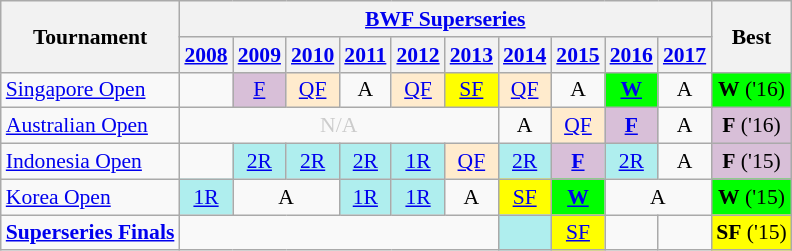<table class="wikitable" style="font-size: 90%; text-align:center">
<tr>
<th rowspan="2">Tournament</th>
<th colspan="10"><strong><a href='#'>BWF Superseries</a></strong></th>
<th rowspan="2">Best</th>
</tr>
<tr>
<th><a href='#'>2008</a></th>
<th><a href='#'>2009</a></th>
<th><a href='#'>2010</a></th>
<th><a href='#'>2011</a></th>
<th><a href='#'>2012</a></th>
<th><a href='#'>2013</a></th>
<th><a href='#'>2014</a></th>
<th><a href='#'>2015</a></th>
<th><a href='#'>2016</a></th>
<th><a href='#'>2017</a></th>
</tr>
<tr>
<td align=left><a href='#'>Singapore Open</a></td>
<td></td>
<td bgcolor=D8BFD8><a href='#'>F</a></td>
<td bgcolor=FFEBCD><a href='#'>QF</a></td>
<td>A</td>
<td bgcolor=FFEBCD><a href='#'>QF</a></td>
<td bgcolor=FFFF00><a href='#'>SF</a></td>
<td bgcolor=FFEBCD><a href='#'>QF</a></td>
<td>A</td>
<td bgcolor=00FF00><a href='#'><strong>W</strong></a></td>
<td>A</td>
<td bgcolor=00FF00><strong>W</strong> ('16)</td>
</tr>
<tr>
<td align=left><a href='#'>Australian Open</a></td>
<td colspan="6" style=color:#ccc>N/A</td>
<td>A</td>
<td bgcolor=FFEBCD><a href='#'>QF</a></td>
<td bgcolor=D8BFD8><a href='#'><strong>F</strong></a></td>
<td>A</td>
<td bgcolor=D8BFD8><strong>F</strong> ('16)</td>
</tr>
<tr>
<td align=left><a href='#'>Indonesia Open</a></td>
<td></td>
<td bgcolor=afeeee><a href='#'>2R</a></td>
<td bgcolor=AFEEEE><a href='#'>2R</a></td>
<td bgcolor=AFEEEE><a href='#'>2R</a></td>
<td bgcolor=AFEEEE><a href='#'>1R</a></td>
<td bgcolor=FFEBCD><a href='#'>QF</a></td>
<td bgcolor=AFEEEE><a href='#'>2R</a></td>
<td bgcolor=D8BFD8><a href='#'><strong>F</strong></a></td>
<td bgcolor=AFEEEE><a href='#'>2R</a></td>
<td>A</td>
<td bgcolor=D8BFD8><strong>F</strong> ('15)</td>
</tr>
<tr>
<td align=left><a href='#'>Korea Open</a></td>
<td bgcolor=AFEEEE><a href='#'>1R</a></td>
<td colspan="2">A</td>
<td bgcolor=AFEEEE><a href='#'>1R</a></td>
<td bgcolor=AFEEEE><a href='#'>1R</a></td>
<td>A</td>
<td bgcolor=FFFF00><a href='#'>SF</a></td>
<td bgcolor=00FF00><a href='#'><strong>W</strong></a></td>
<td colspan="2">A</td>
<td bgcolor=00FF00><strong>W</strong> ('15)</td>
</tr>
<tr>
<td align=left><strong><a href='#'>Superseries Finals</a></strong></td>
<td colspan="6"></td>
<td bgcolor=AFEEEE><a href='#'></a></td>
<td bgcolor=FFFF00><a href='#'>SF</a></td>
<td><a href='#'></a></td>
<td></td>
<td bgcolor=FFFF00><strong>SF</strong> ('15)</td>
</tr>
</table>
